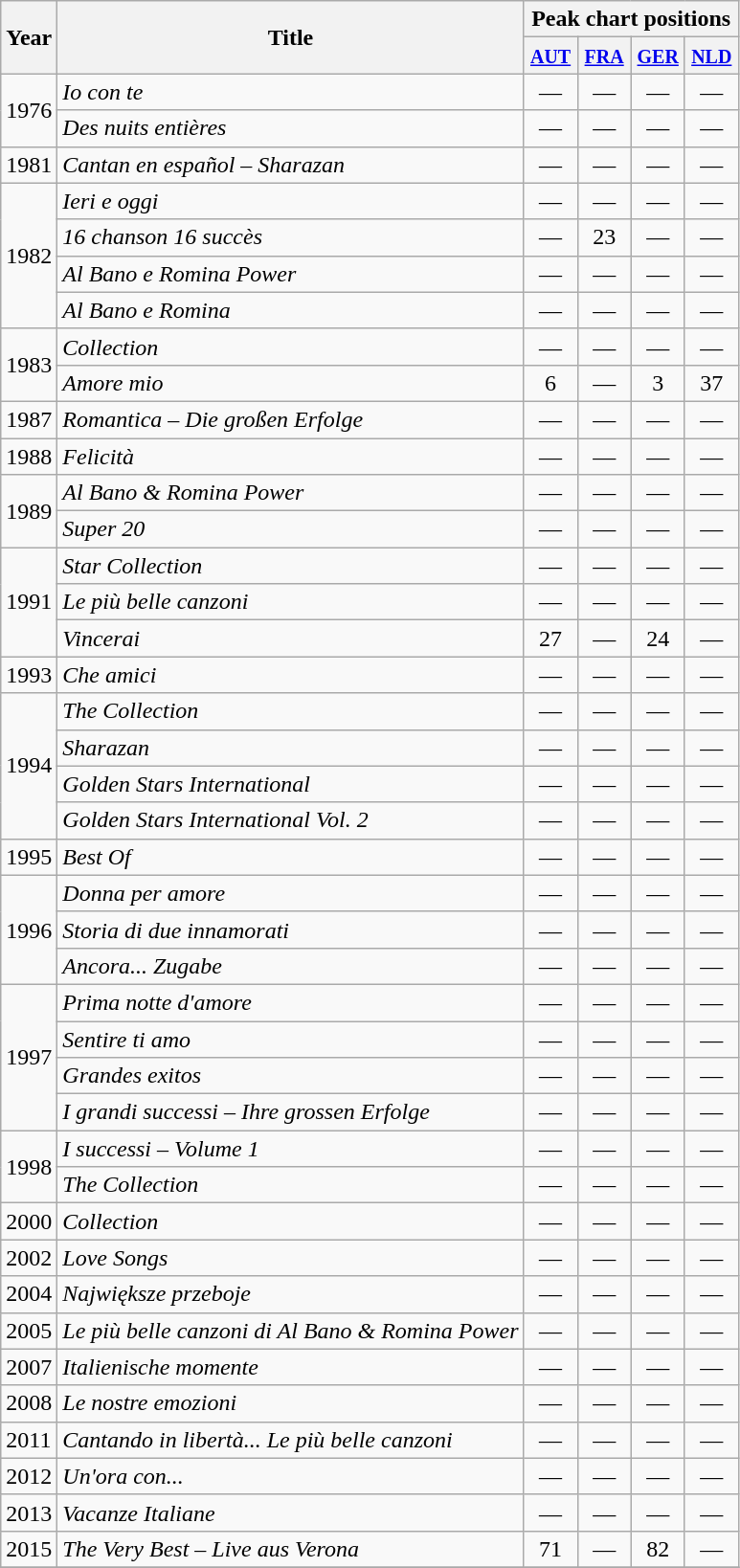<table class="wikitable">
<tr>
<th rowspan="2">Year</th>
<th rowspan="2">Title</th>
<th colspan="4">Peak chart positions</th>
</tr>
<tr>
<th width="30"><small><a href='#'>AUT</a></small><br></th>
<th width="30"><small><a href='#'>FRA</a></small><br></th>
<th width="30"><small><a href='#'>GER</a></small><br></th>
<th width="30"><small><a href='#'>NLD</a></small><br></th>
</tr>
<tr>
<td rowspan="2">1976</td>
<td><em>Io con te</em></td>
<td align="center">—</td>
<td align="center">—</td>
<td align="center">—</td>
<td align="center">—</td>
</tr>
<tr>
<td><em>Des nuits entières</em></td>
<td align="center">—</td>
<td align="center">—</td>
<td align="center">—</td>
<td align="center">—</td>
</tr>
<tr>
<td>1981</td>
<td><em>Cantan en español – Sharazan</em></td>
<td align="center">—</td>
<td align="center">—</td>
<td align="center">—</td>
<td align="center">—</td>
</tr>
<tr>
<td rowspan="4">1982</td>
<td><em>Ieri e oggi</em></td>
<td align="center">—</td>
<td align="center">—</td>
<td align="center">—</td>
<td align="center">—</td>
</tr>
<tr>
<td><em>16 chanson 16 succès</em></td>
<td align="center">—</td>
<td align="center">23</td>
<td align="center">—</td>
<td align="center">—</td>
</tr>
<tr>
<td><em>Al Bano e Romina Power</em></td>
<td align="center">—</td>
<td align="center">—</td>
<td align="center">—</td>
<td align="center">—</td>
</tr>
<tr>
<td><em>Al Bano e Romina</em></td>
<td align="center">—</td>
<td align="center">—</td>
<td align="center">—</td>
<td align="center">—</td>
</tr>
<tr>
<td rowspan="2">1983</td>
<td><em>Collection</em></td>
<td align="center">—</td>
<td align="center">—</td>
<td align="center">—</td>
<td align="center">—</td>
</tr>
<tr>
<td><em>Amore mio</em></td>
<td align="center">6</td>
<td align="center">—</td>
<td align="center">3</td>
<td align="center">37</td>
</tr>
<tr>
<td>1987</td>
<td><em>Romantica – Die großen Erfolge</em></td>
<td align="center">—</td>
<td align="center">—</td>
<td align="center">—</td>
<td align="center">—</td>
</tr>
<tr>
<td>1988</td>
<td><em>Felicità</em></td>
<td align="center">—</td>
<td align="center">—</td>
<td align="center">—</td>
<td align="center">—</td>
</tr>
<tr>
<td rowspan="2">1989</td>
<td><em>Al Bano & Romina Power</em></td>
<td align="center">—</td>
<td align="center">—</td>
<td align="center">—</td>
<td align="center">—</td>
</tr>
<tr>
<td><em>Super 20</em></td>
<td align="center">—</td>
<td align="center">—</td>
<td align="center">—</td>
<td align="center">—</td>
</tr>
<tr>
<td rowspan="3">1991</td>
<td><em>Star Collection</em></td>
<td align="center">—</td>
<td align="center">—</td>
<td align="center">—</td>
<td align="center">—</td>
</tr>
<tr>
<td><em>Le più belle canzoni</em></td>
<td align="center">—</td>
<td align="center">—</td>
<td align="center">—</td>
<td align="center">—</td>
</tr>
<tr>
<td><em>Vincerai</em></td>
<td align="center">27</td>
<td align="center">—</td>
<td align="center">24</td>
<td align="center">—</td>
</tr>
<tr>
<td>1993</td>
<td><em>Che amici</em></td>
<td align="center">—</td>
<td align="center">—</td>
<td align="center">—</td>
<td align="center">—</td>
</tr>
<tr>
<td rowspan="4">1994</td>
<td><em>The Collection</em></td>
<td align="center">—</td>
<td align="center">—</td>
<td align="center">—</td>
<td align="center">—</td>
</tr>
<tr>
<td><em>Sharazan</em></td>
<td align="center">—</td>
<td align="center">—</td>
<td align="center">—</td>
<td align="center">—</td>
</tr>
<tr>
<td><em>Golden Stars International</em></td>
<td align="center">—</td>
<td align="center">—</td>
<td align="center">—</td>
<td align="center">—</td>
</tr>
<tr>
<td><em>Golden Stars International Vol. 2</em></td>
<td align="center">—</td>
<td align="center">—</td>
<td align="center">—</td>
<td align="center">—</td>
</tr>
<tr>
<td>1995</td>
<td><em>Best Of</em></td>
<td align="center">—</td>
<td align="center">—</td>
<td align="center">—</td>
<td align="center">—</td>
</tr>
<tr>
<td rowspan="3">1996</td>
<td><em>Donna per amore</em></td>
<td align="center">—</td>
<td align="center">—</td>
<td align="center">—</td>
<td align="center">—</td>
</tr>
<tr>
<td><em>Storia di due innamorati</em></td>
<td align="center">—</td>
<td align="center">—</td>
<td align="center">—</td>
<td align="center">—</td>
</tr>
<tr>
<td><em>Ancora... Zugabe</em></td>
<td align="center">—</td>
<td align="center">—</td>
<td align="center">—</td>
<td align="center">—</td>
</tr>
<tr>
<td rowspan="4">1997</td>
<td><em>Prima notte d'amore</em></td>
<td align="center">—</td>
<td align="center">—</td>
<td align="center">—</td>
<td align="center">—</td>
</tr>
<tr>
<td><em>Sentire ti amo</em></td>
<td align="center">—</td>
<td align="center">—</td>
<td align="center">—</td>
<td align="center">—</td>
</tr>
<tr>
<td><em>Grandes exitos</em></td>
<td align="center">—</td>
<td align="center">—</td>
<td align="center">—</td>
<td align="center">—</td>
</tr>
<tr>
<td><em>I grandi successi – Ihre grossen Erfolge</em></td>
<td align="center">—</td>
<td align="center">—</td>
<td align="center">—</td>
<td align="center">—</td>
</tr>
<tr>
<td rowspan="2">1998</td>
<td><em>I successi – Volume 1</em></td>
<td align="center">—</td>
<td align="center">—</td>
<td align="center">—</td>
<td align="center">—</td>
</tr>
<tr>
<td><em>The Collection</em></td>
<td align="center">—</td>
<td align="center">—</td>
<td align="center">—</td>
<td align="center">—</td>
</tr>
<tr>
<td>2000</td>
<td><em>Collection</em></td>
<td align="center">—</td>
<td align="center">—</td>
<td align="center">—</td>
<td align="center">—</td>
</tr>
<tr>
<td>2002</td>
<td><em>Love Songs</em></td>
<td align="center">—</td>
<td align="center">—</td>
<td align="center">—</td>
<td align="center">—</td>
</tr>
<tr>
<td>2004</td>
<td><em>Największe przeboje</em></td>
<td align="center">—</td>
<td align="center">—</td>
<td align="center">—</td>
<td align="center">—</td>
</tr>
<tr>
<td>2005</td>
<td><em>Le più belle canzoni di Al Bano & Romina Power</em></td>
<td align="center">—</td>
<td align="center">—</td>
<td align="center">—</td>
<td align="center">—</td>
</tr>
<tr>
<td>2007</td>
<td><em>Italienische momente</em></td>
<td align="center">—</td>
<td align="center">—</td>
<td align="center">—</td>
<td align="center">—</td>
</tr>
<tr>
<td>2008</td>
<td><em>Le nostre emozioni</em></td>
<td align="center">—</td>
<td align="center">—</td>
<td align="center">—</td>
<td align="center">—</td>
</tr>
<tr>
<td>2011</td>
<td><em>Cantando in libertà... Le più belle canzoni</em></td>
<td align="center">—</td>
<td align="center">—</td>
<td align="center">—</td>
<td align="center">—</td>
</tr>
<tr>
<td>2012</td>
<td><em>Un'ora con...</em></td>
<td align="center">—</td>
<td align="center">—</td>
<td align="center">—</td>
<td align="center">—</td>
</tr>
<tr>
<td>2013</td>
<td><em>Vacanze Italiane</em></td>
<td align="center">—</td>
<td align="center">—</td>
<td align="center">—</td>
<td align="center">—</td>
</tr>
<tr>
<td>2015</td>
<td><em>The Very Best – Live aus Verona</em></td>
<td align="center">71</td>
<td align="center">—</td>
<td align="center">82</td>
<td align="center">—</td>
</tr>
<tr>
</tr>
</table>
